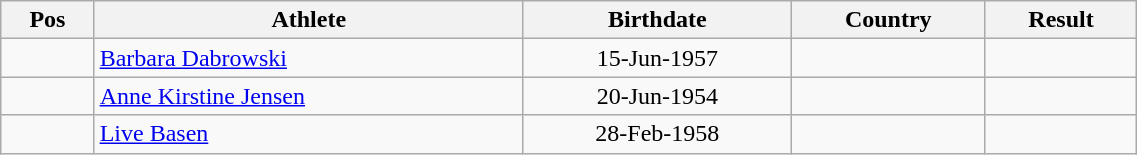<table class="wikitable"  style="text-align:center; width:60%;">
<tr>
<th>Pos</th>
<th>Athlete</th>
<th>Birthdate</th>
<th>Country</th>
<th>Result</th>
</tr>
<tr>
<td align=center></td>
<td align=left><a href='#'>Barbara Dabrowski</a></td>
<td>15-Jun-1957</td>
<td align=left></td>
<td></td>
</tr>
<tr>
<td align=center></td>
<td align=left><a href='#'>Anne Kirstine Jensen</a></td>
<td>20-Jun-1954</td>
<td align=left></td>
<td></td>
</tr>
<tr>
<td align=center></td>
<td align=left><a href='#'>Live Basen</a></td>
<td>28-Feb-1958</td>
<td align=left></td>
<td></td>
</tr>
</table>
